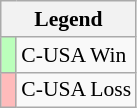<table class="wikitable" style="font-size:90%">
<tr>
<th colspan="2">Legend</th>
</tr>
<tr>
<td style="background:#bfb;"> </td>
<td>C-USA Win</td>
</tr>
<tr>
<td style="background:#fbb;"> </td>
<td>C-USA Loss</td>
</tr>
</table>
